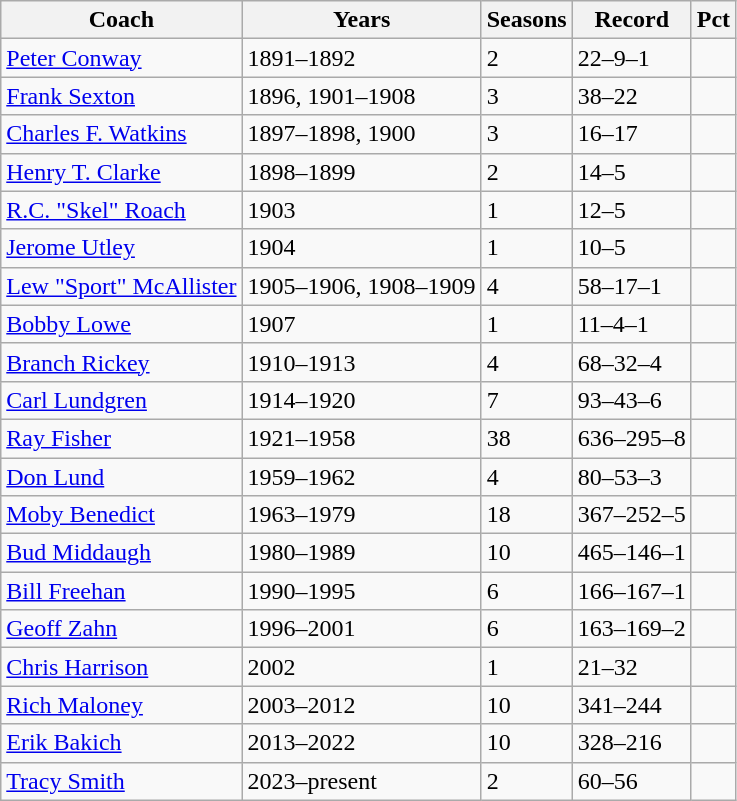<table class="wikitable">
<tr>
<th>Coach</th>
<th>Years</th>
<th>Seasons</th>
<th>Record</th>
<th>Pct</th>
</tr>
<tr>
<td><a href='#'>Peter Conway</a></td>
<td>1891–1892</td>
<td>2</td>
<td>22–9–1</td>
<td></td>
</tr>
<tr>
<td><a href='#'>Frank Sexton</a></td>
<td>1896, 1901–1908</td>
<td>3</td>
<td>38–22</td>
<td></td>
</tr>
<tr>
<td><a href='#'>Charles F. Watkins</a></td>
<td>1897–1898, 1900</td>
<td>3</td>
<td>16–17</td>
<td></td>
</tr>
<tr>
<td><a href='#'>Henry T. Clarke</a></td>
<td>1898–1899</td>
<td>2</td>
<td>14–5</td>
<td></td>
</tr>
<tr>
<td><a href='#'>R.C. "Skel" Roach</a></td>
<td>1903</td>
<td>1</td>
<td>12–5</td>
<td></td>
</tr>
<tr>
<td><a href='#'>Jerome Utley</a></td>
<td>1904</td>
<td>1</td>
<td>10–5</td>
<td></td>
</tr>
<tr>
<td><a href='#'>Lew "Sport" McAllister</a></td>
<td>1905–1906, 1908–1909</td>
<td>4</td>
<td>58–17–1</td>
<td></td>
</tr>
<tr>
<td><a href='#'>Bobby Lowe</a></td>
<td>1907</td>
<td>1</td>
<td>11–4–1</td>
<td></td>
</tr>
<tr>
<td><a href='#'>Branch Rickey</a></td>
<td>1910–1913</td>
<td>4</td>
<td>68–32–4</td>
<td></td>
</tr>
<tr>
<td><a href='#'>Carl Lundgren</a></td>
<td>1914–1920</td>
<td>7</td>
<td>93–43–6</td>
<td></td>
</tr>
<tr>
<td><a href='#'>Ray Fisher</a></td>
<td>1921–1958</td>
<td>38</td>
<td>636–295–8</td>
<td></td>
</tr>
<tr>
<td><a href='#'>Don Lund</a></td>
<td>1959–1962</td>
<td>4</td>
<td>80–53–3</td>
<td></td>
</tr>
<tr>
<td><a href='#'>Moby Benedict</a></td>
<td>1963–1979</td>
<td>18</td>
<td>367–252–5</td>
<td></td>
</tr>
<tr>
<td><a href='#'>Bud Middaugh</a></td>
<td>1980–1989</td>
<td>10</td>
<td>465–146–1</td>
<td></td>
</tr>
<tr>
<td><a href='#'>Bill Freehan</a></td>
<td>1990–1995</td>
<td>6</td>
<td>166–167–1</td>
<td></td>
</tr>
<tr>
<td><a href='#'>Geoff Zahn</a></td>
<td>1996–2001</td>
<td>6</td>
<td>163–169–2</td>
<td></td>
</tr>
<tr>
<td><a href='#'>Chris Harrison</a></td>
<td>2002</td>
<td>1</td>
<td>21–32</td>
<td></td>
</tr>
<tr>
<td><a href='#'>Rich Maloney</a></td>
<td>2003–2012</td>
<td>10</td>
<td>341–244</td>
<td></td>
</tr>
<tr>
<td><a href='#'>Erik Bakich</a></td>
<td>2013–2022</td>
<td>10</td>
<td>328–216</td>
<td></td>
</tr>
<tr>
<td><a href='#'>Tracy Smith</a></td>
<td>2023–present</td>
<td>2</td>
<td>60–56</td>
<td></td>
</tr>
</table>
